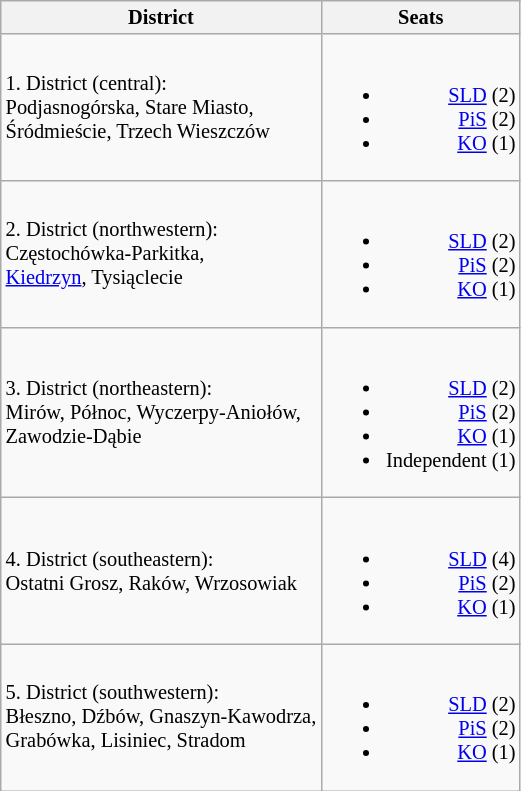<table class="wikitable" style="font-size: 85%">
<tr>
<th>District</th>
<th>Seats</th>
</tr>
<tr>
<td>1. District (central):<br>Podjasnogórska, Stare Miasto,<br>Śródmieście, Trzech Wieszczów</td>
<td style="text-align: right"><br><ul><li> <a href='#'>SLD</a> (2)</li><li> <a href='#'>PiS</a> (2)</li><li> <a href='#'>KO</a> (1)</li></ul></td>
</tr>
<tr>
<td>2. District (northwestern):<br>Częstochówka-Parkitka,<br><a href='#'>Kiedrzyn</a>, Tysiąclecie</td>
<td style="text-align: right"><br><ul><li> <a href='#'>SLD</a> (2)</li><li> <a href='#'>PiS</a> (2)</li><li> <a href='#'>KO</a> (1)</li></ul></td>
</tr>
<tr>
<td>3. District (northeastern):<br>Mirów, Północ, Wyczerpy-Aniołów,<br>Zawodzie-Dąbie</td>
<td style="text-align: right"><br><ul><li> <a href='#'>SLD</a> (2)</li><li> <a href='#'>PiS</a> (2)</li><li> <a href='#'>KO</a> (1)</li><li> Independent (1)</li></ul></td>
</tr>
<tr>
<td>4. District (southeastern):<br>Ostatni Grosz, Raków, Wrzosowiak</td>
<td style="text-align: right"><br><ul><li> <a href='#'>SLD</a> (4)</li><li> <a href='#'>PiS</a> (2)</li><li> <a href='#'>KO</a> (1)</li></ul></td>
</tr>
<tr>
<td>5. District (southwestern):<br>Błeszno, Dźbów, Gnaszyn-Kawodrza,<br>Grabówka, Lisiniec, Stradom</td>
<td style="text-align: right"><br><ul><li> <a href='#'>SLD</a> (2)</li><li> <a href='#'>PiS</a> (2)</li><li> <a href='#'>KO</a> (1)</li></ul></td>
</tr>
</table>
